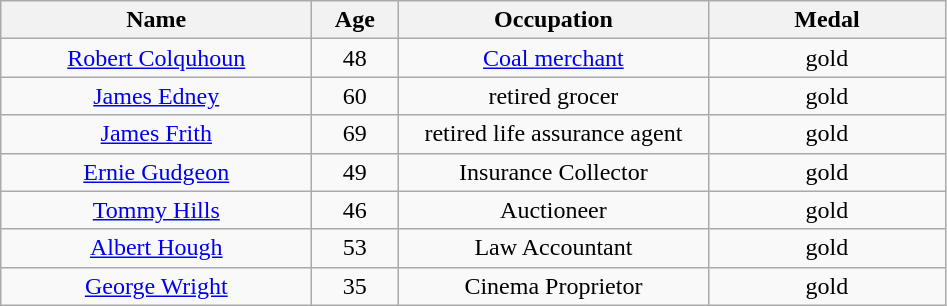<table class="wikitable" style="text-align: center">
<tr>
<th width=200>Name</th>
<th width=50>Age</th>
<th width=200>Occupation</th>
<th width=150>Medal</th>
</tr>
<tr>
<td><a href='#'>Robert Colquhoun</a></td>
<td>48</td>
<td><a href='#'>Coal merchant</a></td>
<td>gold</td>
</tr>
<tr>
<td><a href='#'>James Edney</a></td>
<td>60</td>
<td>retired grocer</td>
<td>gold</td>
</tr>
<tr>
<td><a href='#'>James Frith</a></td>
<td>69</td>
<td>retired life assurance agent</td>
<td>gold</td>
</tr>
<tr>
<td><a href='#'>Ernie Gudgeon</a></td>
<td>49</td>
<td>Insurance Collector</td>
<td>gold</td>
</tr>
<tr>
<td><a href='#'>Tommy Hills</a></td>
<td>46</td>
<td>Auctioneer</td>
<td>gold</td>
</tr>
<tr>
<td><a href='#'>Albert Hough</a></td>
<td>53</td>
<td>Law Accountant</td>
<td>gold</td>
</tr>
<tr>
<td><a href='#'>George Wright</a></td>
<td>35</td>
<td>Cinema Proprietor</td>
<td>gold</td>
</tr>
</table>
